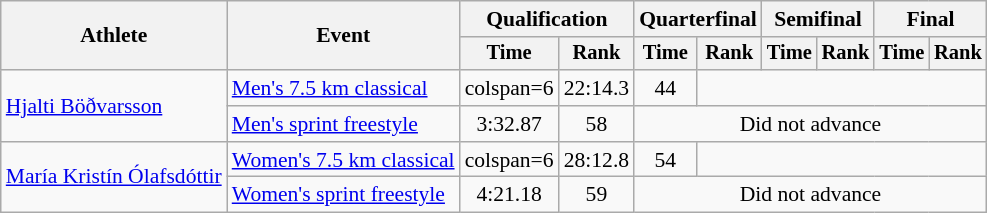<table class="wikitable" style="font-size:90%">
<tr>
<th rowspan="2">Athlete</th>
<th rowspan="2">Event</th>
<th colspan="2">Qualification</th>
<th colspan="2">Quarterfinal</th>
<th colspan="2">Semifinal</th>
<th colspan="2">Final</th>
</tr>
<tr style="font-size:95%">
<th>Time</th>
<th>Rank</th>
<th>Time</th>
<th>Rank</th>
<th>Time</th>
<th>Rank</th>
<th>Time</th>
<th>Rank</th>
</tr>
<tr align=center>
<td align=left rowspan=2><a href='#'>Hjalti Böðvarsson</a></td>
<td align=left><a href='#'>Men's 7.5 km classical</a></td>
<td>colspan=6</td>
<td>22:14.3</td>
<td>44</td>
</tr>
<tr align=center>
<td align=left><a href='#'>Men's sprint freestyle</a></td>
<td>3:32.87</td>
<td>58</td>
<td colspan=6>Did not advance</td>
</tr>
<tr align=center>
<td align=left rowspan=2><a href='#'>María Kristín Ólafsdóttir</a></td>
<td align=left><a href='#'>Women's 7.5 km classical</a></td>
<td>colspan=6</td>
<td>28:12.8</td>
<td>54</td>
</tr>
<tr align=center>
<td align=left><a href='#'>Women's sprint freestyle</a></td>
<td>4:21.18</td>
<td>59</td>
<td colspan=6>Did not advance</td>
</tr>
</table>
